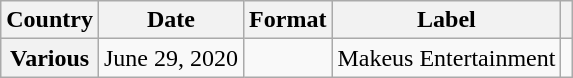<table class="wikitable plainrowheaders" border="1">
<tr>
<th scope="col">Country</th>
<th scope="col">Date</th>
<th scope="col">Format</th>
<th scope="col">Label</th>
<th scope="col"></th>
</tr>
<tr>
<th scope="row">Various</th>
<td>June 29, 2020</td>
<td></td>
<td>Makeus Entertainment</td>
<td align="center"></td>
</tr>
</table>
